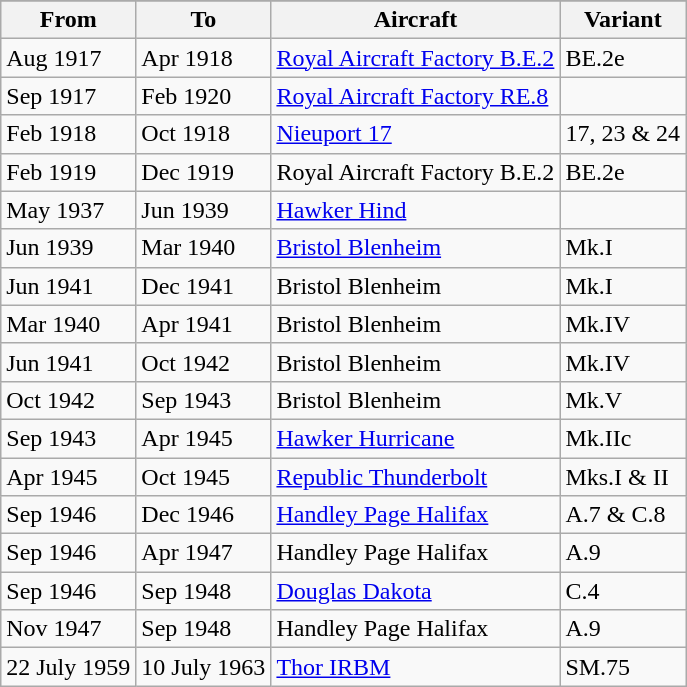<table class="wikitable">
<tr>
</tr>
<tr>
<th>From</th>
<th>To</th>
<th>Aircraft</th>
<th>Variant</th>
</tr>
<tr>
<td>Aug 1917</td>
<td>Apr 1918</td>
<td><a href='#'>Royal Aircraft Factory B.E.2</a></td>
<td>BE.2e</td>
</tr>
<tr>
<td>Sep 1917</td>
<td>Feb 1920</td>
<td><a href='#'>Royal Aircraft Factory RE.8</a></td>
<td></td>
</tr>
<tr>
<td>Feb 1918</td>
<td>Oct 1918</td>
<td><a href='#'>Nieuport 17</a></td>
<td>17, 23 & 24</td>
</tr>
<tr>
<td>Feb 1919</td>
<td>Dec 1919</td>
<td>Royal Aircraft Factory B.E.2</td>
<td>BE.2e</td>
</tr>
<tr>
<td>May 1937</td>
<td>Jun 1939</td>
<td><a href='#'>Hawker Hind</a></td>
<td></td>
</tr>
<tr>
<td>Jun 1939</td>
<td>Mar 1940</td>
<td><a href='#'>Bristol Blenheim</a></td>
<td>Mk.I</td>
</tr>
<tr>
<td>Jun 1941</td>
<td>Dec 1941</td>
<td>Bristol Blenheim</td>
<td>Mk.I</td>
</tr>
<tr>
<td>Mar 1940</td>
<td>Apr 1941</td>
<td>Bristol Blenheim</td>
<td>Mk.IV</td>
</tr>
<tr>
<td>Jun 1941</td>
<td>Oct 1942</td>
<td>Bristol Blenheim</td>
<td>Mk.IV</td>
</tr>
<tr>
<td>Oct 1942</td>
<td>Sep 1943</td>
<td>Bristol Blenheim</td>
<td>Mk.V</td>
</tr>
<tr>
<td>Sep 1943</td>
<td>Apr 1945</td>
<td><a href='#'>Hawker Hurricane</a></td>
<td>Mk.IIc</td>
</tr>
<tr>
<td>Apr 1945</td>
<td>Oct 1945</td>
<td><a href='#'>Republic Thunderbolt</a></td>
<td>Mks.I & II</td>
</tr>
<tr>
<td>Sep 1946</td>
<td>Dec 1946</td>
<td><a href='#'>Handley Page Halifax</a></td>
<td>A.7 & C.8</td>
</tr>
<tr>
<td>Sep 1946</td>
<td>Apr 1947</td>
<td>Handley Page Halifax</td>
<td>A.9</td>
</tr>
<tr>
<td>Sep 1946</td>
<td>Sep 1948</td>
<td><a href='#'>Douglas Dakota</a></td>
<td>C.4</td>
</tr>
<tr>
<td>Nov 1947</td>
<td>Sep 1948</td>
<td>Handley Page Halifax</td>
<td>A.9</td>
</tr>
<tr>
<td>22 July 1959</td>
<td>10 July 1963</td>
<td><a href='#'>Thor IRBM</a></td>
<td>SM.75</td>
</tr>
</table>
